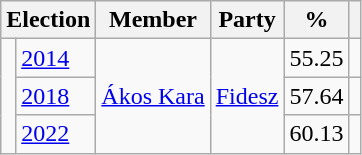<table class=wikitable>
<tr>
<th colspan=2>Election</th>
<th>Member</th>
<th>Party</th>
<th>%</th>
<th></th>
</tr>
<tr>
<td rowspan=3 bgcolor=></td>
<td><a href='#'>2014</a></td>
<td rowspan=3><a href='#'>Ákos Kara</a></td>
<td rowspan=3><a href='#'>Fidesz</a></td>
<td align=right>55.25</td>
<td align=center></td>
</tr>
<tr>
<td><a href='#'>2018</a></td>
<td align=right>57.64</td>
<td align=center></td>
</tr>
<tr>
<td><a href='#'>2022</a></td>
<td align=right>60.13</td>
<td align=center></td>
</tr>
</table>
